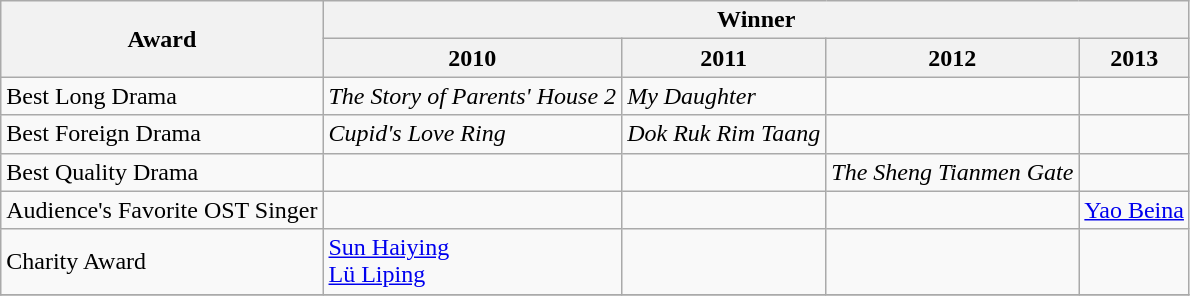<table class="wikitable">
<tr>
<th rowspan=2>Award</th>
<th colspan=10>Winner</th>
</tr>
<tr>
<th>2010</th>
<th>2011</th>
<th>2012</th>
<th>2013</th>
</tr>
<tr>
<td>Best Long Drama</td>
<td><em>The Story of Parents' House 2</em></td>
<td><em>My Daughter</em></td>
<td></td>
<td></td>
</tr>
<tr>
<td>Best Foreign Drama</td>
<td><em>Cupid's Love Ring</em></td>
<td><em>Dok Ruk Rim Taang</em></td>
<td></td>
<td></td>
</tr>
<tr>
<td>Best Quality Drama</td>
<td></td>
<td></td>
<td><em>The Sheng Tianmen Gate</em></td>
<td></td>
</tr>
<tr>
<td>Audience's Favorite OST Singer</td>
<td></td>
<td></td>
<td></td>
<td><a href='#'>Yao Beina</a></td>
</tr>
<tr>
<td>Charity Award</td>
<td><a href='#'>Sun Haiying</a><br><a href='#'>Lü Liping</a><br></td>
<td></td>
<td></td>
<td></td>
</tr>
<tr>
</tr>
</table>
